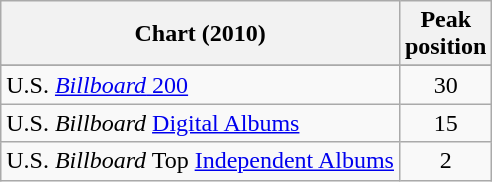<table class="wikitable sortable">
<tr>
<th>Chart (2010)</th>
<th>Peak<br>position</th>
</tr>
<tr>
</tr>
<tr>
<td>U.S. <a href='#'><em>Billboard</em> 200</a></td>
<td style="text-align:center;">30</td>
</tr>
<tr>
<td>U.S. <em>Billboard</em> <a href='#'>Digital Albums</a></td>
<td style="text-align:center;">15</td>
</tr>
<tr>
<td>U.S. <em>Billboard</em> Top <a href='#'>Independent Albums</a></td>
<td style="text-align:center;">2</td>
</tr>
</table>
